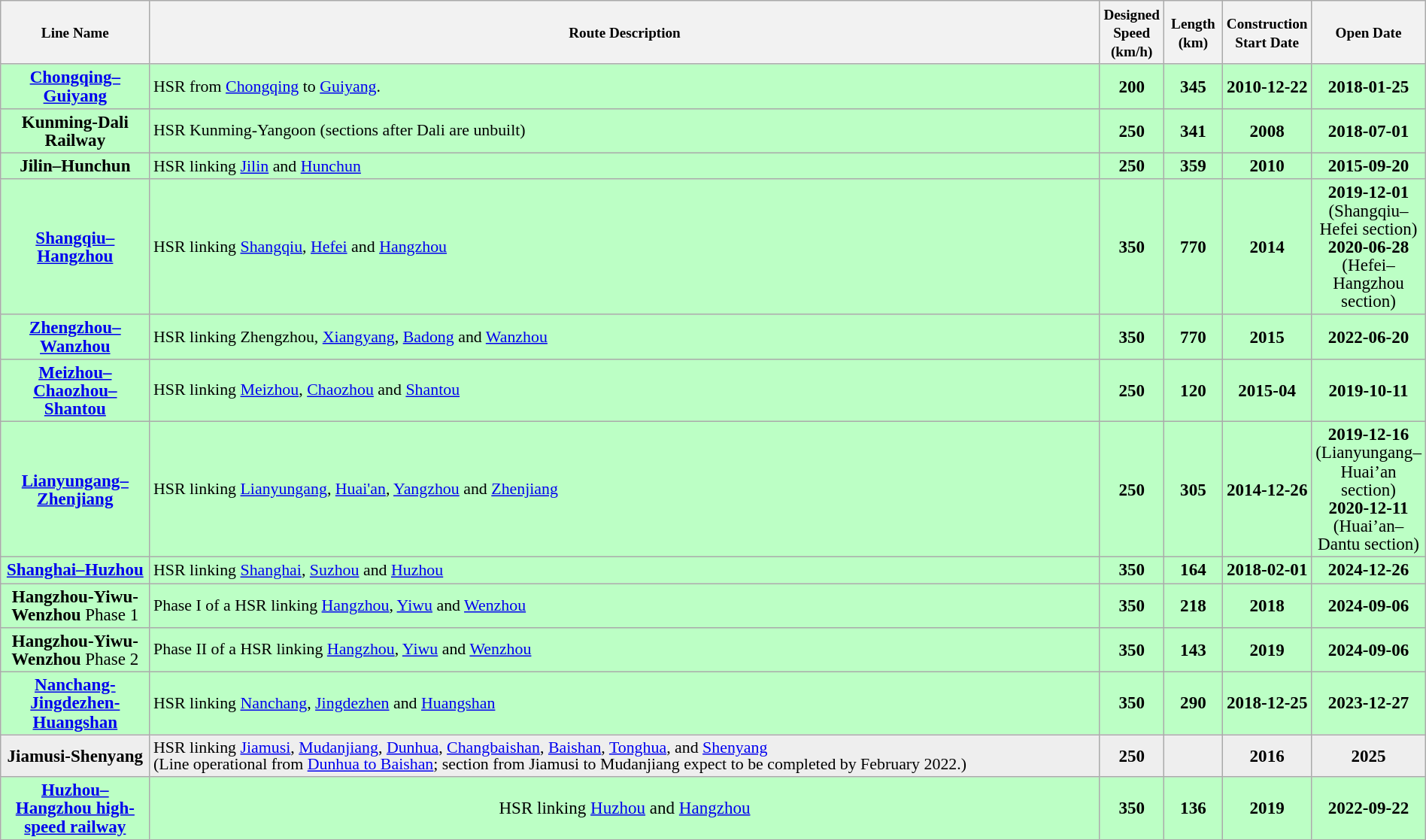<table class="wikitable sortable" style="width:100%; text-align:center; font-size:96%; line-height:1.05">
<tr>
<th style="width:125px;"><small><strong>Line Name</strong></small></th>
<th><small><strong>Route Description</strong></small></th>
<th style="width:40px;"><small><strong>Designed<br>Speed<br>(km/h)</strong><br></small></th>
<th style="width:45px;"><small><strong>Length<br>(km)</strong><br></small></th>
<th style="width:55px;"><small><strong>Construction<br>Start Date</strong><br></small></th>
<th style="width:55px;"><small><strong>Open Date</strong><br></small></th>
</tr>
<tr style="background:#bcffc5;">
<td style="font-size:100%; text-align:center;"><strong><a href='#'>Chongqing–Guiyang</a></strong></td>
<td style="font-size:95%; text-align:left">HSR from <a href='#'>Chongqing</a> to <a href='#'>Guiyang</a>.</td>
<td><strong>200</strong></td>
<td><strong>345</strong></td>
<td><strong>2010-12-22</strong></td>
<td><strong>2018-01-25</strong></td>
</tr>
<tr style="background:#bcffc5;">
<td style="font-size:100%; text-align:center;"><strong>Kunming-Dali Railway</strong></td>
<td style="font-size:95%; text-align:left">HSR Kunming-Yangoon (sections after Dali are unbuilt)</td>
<td><strong>250</strong></td>
<td><strong>341</strong></td>
<td><strong>2008</strong></td>
<td><strong>2018-07-01</strong></td>
</tr>
<tr style="background:#bcffc5;">
<td style="font-size:100%; text-align:center;"><strong>Jilin–Hunchun</strong></td>
<td style="font-size:95%; text-align:left">HSR linking <a href='#'>Jilin</a> and <a href='#'>Hunchun</a></td>
<td><strong>250</strong></td>
<td><strong>359</strong></td>
<td><strong>2010</strong></td>
<td><strong>2015-09-20</strong></td>
</tr>
<tr style="background:#bcffc5;">
<td style="font-size:100%; text-align:center;"><strong><a href='#'>Shangqiu–Hangzhou</a></strong></td>
<td style="font-size:95%; text-align:left">HSR linking <a href='#'>Shangqiu</a>, <a href='#'>Hefei</a> and <a href='#'>Hangzhou</a></td>
<td><strong>350</strong></td>
<td><strong>770</strong></td>
<td><strong>2014</strong></td>
<td><strong>2019-12-01</strong> (Shangqiu–Hefei section)<br><strong>2020-06-28</strong> (Hefei–Hangzhou section)</td>
</tr>
<tr style="background:#bcffc5;">
<td style="font-size:100%; text-align:center;"><strong><a href='#'>Zhengzhou–Wanzhou</a></strong></td>
<td style="font-size:95%; text-align:left">HSR linking Zhengzhou, <a href='#'>Xiangyang</a>, <a href='#'>Badong</a> and <a href='#'>Wanzhou</a></td>
<td><strong>350</strong></td>
<td><strong>770</strong></td>
<td><strong>2015</strong></td>
<td><strong>2022-06-20</strong></td>
</tr>
<tr style="background:#bcffc5;">
<td style="font-size:100%; text-align:center;"><strong><a href='#'>Meizhou–Chaozhou–Shantou</a></strong></td>
<td style="font-size:95%; text-align:left">HSR linking <a href='#'>Meizhou</a>, <a href='#'>Chaozhou</a> and <a href='#'>Shantou</a></td>
<td><strong>250</strong></td>
<td><strong>120</strong></td>
<td><strong>2015-04</strong></td>
<td><strong>2019-10-11</strong></td>
</tr>
<tr style="background:#bcffc5;">
<td style="font-size:100%; text-align:center;"><strong><a href='#'>Lianyungang–Zhenjiang</a></strong></td>
<td style="font-size:95%; text-align:left">HSR linking <a href='#'>Lianyungang</a>, <a href='#'>Huai'an</a>, <a href='#'>Yangzhou</a> and <a href='#'>Zhenjiang</a></td>
<td><strong>250</strong></td>
<td><strong>305</strong></td>
<td><strong>2014-12-26</strong>　</td>
<td><strong>2019-12-16</strong> (Lianyungang–Huai’an section)<br><strong>2020-12-11</strong> (Huai’an–Dantu section)</td>
</tr>
<tr style="background:#bcffc5;">
<td style="font-size:100%; text-align:center;"><strong><a href='#'>Shanghai–Huzhou</a></strong></td>
<td style="font-size:95%; text-align:left">HSR linking <a href='#'>Shanghai</a>, <a href='#'>Suzhou</a> and <a href='#'>Huzhou</a></td>
<td><strong>350</strong></td>
<td><strong>164</strong></td>
<td><strong>2018-02-01</strong></td>
<td><strong>2024-12-26</strong></td>
</tr>
<tr style="background:#bcffc5;">
<td style="font-size:100%; text-align:center;"><strong>Hangzhou-Yiwu-Wenzhou</strong> Phase 1</td>
<td style="font-size:95%; text-align:left">Phase I of a HSR linking <a href='#'>Hangzhou</a>, <a href='#'>Yiwu</a> and <a href='#'>Wenzhou</a></td>
<td><strong>350</strong></td>
<td><strong>218</strong></td>
<td><strong>2018</strong></td>
<td><strong>2024-09-06</strong></td>
</tr>
<tr style="background:#bcffc5;">
<td style="font-size:100%; text-align:center;"><strong>Hangzhou-Yiwu-Wenzhou</strong> Phase 2</td>
<td style="font-size:95%; text-align:left">Phase II of a HSR linking <a href='#'>Hangzhou</a>, <a href='#'>Yiwu</a> and <a href='#'>Wenzhou</a></td>
<td><strong>350</strong></td>
<td><strong>143</strong></td>
<td><strong>2019</strong></td>
<td><strong>2024-09-06</strong></td>
</tr>
<tr style="background:#bcffc5;">
<td style="font-size:100%; text-align:center;"><strong><a href='#'>Nanchang-Jingdezhen-Huangshan</a></strong></td>
<td style="font-size:95%; text-align:left">HSR linking <a href='#'>Nanchang</a>, <a href='#'>Jingdezhen</a> and <a href='#'>Huangshan</a></td>
<td><strong>350</strong></td>
<td><strong>290</strong></td>
<td><strong>2018-12-25</strong></td>
<td><strong>2023-12-27</strong></td>
</tr>
<tr style="background:#eee;">
<td style="font-size:100%; text-align:center;"><strong>Jiamusi-Shenyang</strong></td>
<td style="font-size:95%; text-align:left">HSR linking <a href='#'>Jiamusi</a>, <a href='#'>Mudanjiang</a>, <a href='#'>Dunhua</a>, <a href='#'>Changbaishan</a>, <a href='#'>Baishan</a>, <a href='#'>Tonghua</a>, and <a href='#'>Shenyang</a><br>(Line operational from <a href='#'>Dunhua to Baishan</a>; section from Jiamusi to Mudanjiang expect to be completed by February 2022.)</td>
<td><strong>250</strong></td>
<td><strong> </strong></td>
<td><strong>2016</strong></td>
<td><strong>2025</strong></td>
</tr>
<tr style="background:#bcffc5;">
<td><strong><a href='#'>Huzhou–Hangzhou high-speed railway</a></strong></td>
<td>HSR linking <a href='#'>Huzhou</a> and <a href='#'>Hangzhou</a></td>
<td><strong>350</strong></td>
<td><strong>136</strong></td>
<td><strong>2019</strong></td>
<td><strong>2022-09-22</strong></td>
</tr>
</table>
